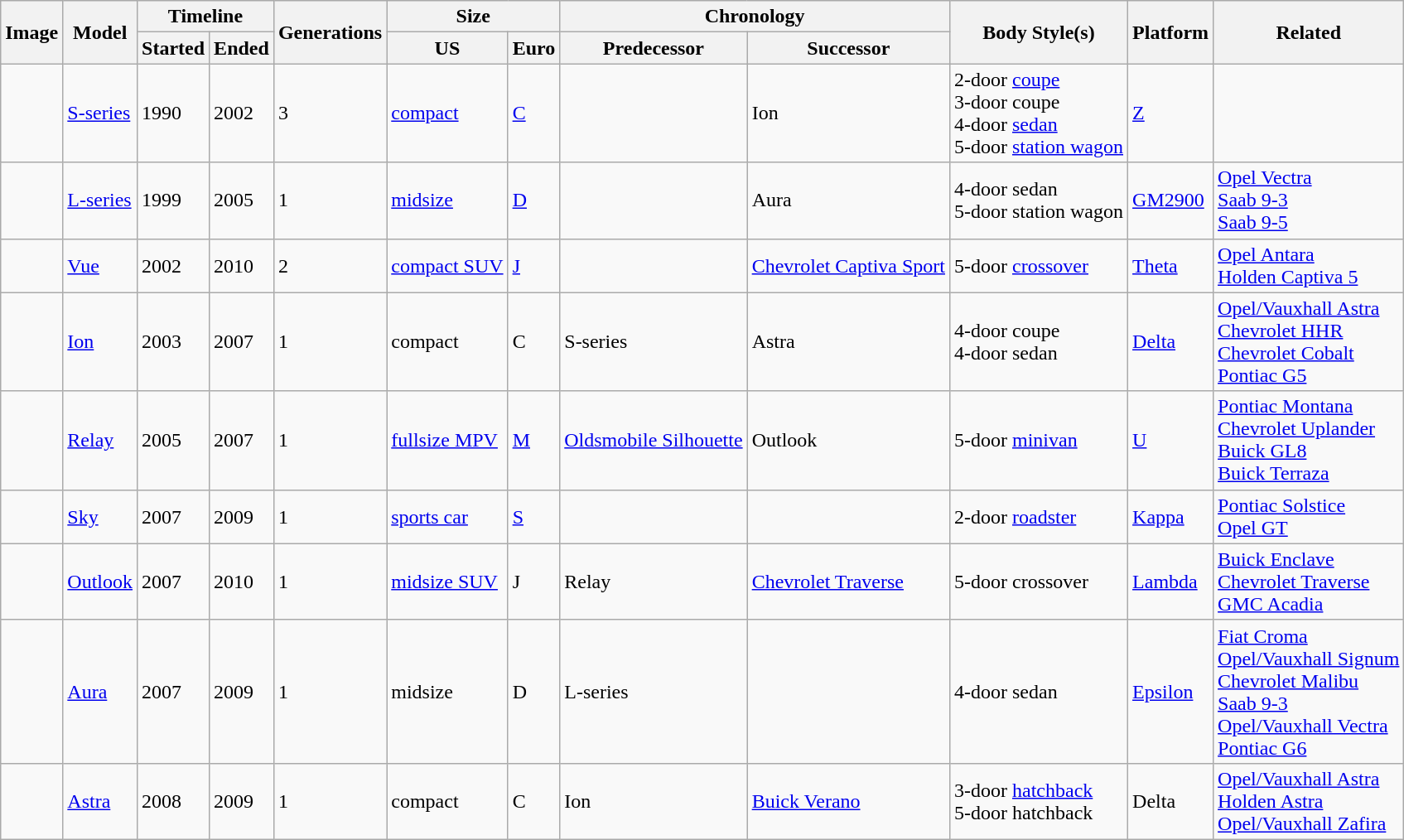<table class="wikitable sortable">
<tr>
<th rowspan="2">Image</th>
<th rowspan="2">Model</th>
<th colspan="2">Timeline</th>
<th rowspan="2">Generations</th>
<th colspan="2">Size</th>
<th colspan="2">Chronology</th>
<th rowspan="2">Body Style(s)</th>
<th rowspan="2">Platform</th>
<th rowspan="2">Related</th>
</tr>
<tr>
<th>Started</th>
<th>Ended</th>
<th>US</th>
<th>Euro</th>
<th>Predecessor</th>
<th>Successor</th>
</tr>
<tr>
<td></td>
<td><a href='#'>S-series</a></td>
<td>1990</td>
<td>2002</td>
<td>3</td>
<td><a href='#'>compact</a></td>
<td><a href='#'>C</a></td>
<td></td>
<td>Ion</td>
<td>2-door <a href='#'>coupe</a><br>3-door coupe<br>4-door <a href='#'>sedan</a><br>5-door <a href='#'>station wagon</a></td>
<td><a href='#'>Z</a></td>
<td></td>
</tr>
<tr>
<td></td>
<td><a href='#'>L-series</a></td>
<td>1999</td>
<td>2005</td>
<td>1</td>
<td><a href='#'>midsize</a></td>
<td><a href='#'>D</a></td>
<td></td>
<td>Aura</td>
<td>4-door sedan<br>5-door station wagon</td>
<td><a href='#'>GM2900</a></td>
<td><a href='#'>Opel Vectra</a><br><a href='#'>Saab 9-3</a><br><a href='#'>Saab 9-5</a></td>
</tr>
<tr>
<td></td>
<td><a href='#'>Vue</a></td>
<td>2002</td>
<td>2010</td>
<td>2</td>
<td><a href='#'>compact SUV</a></td>
<td><a href='#'>J</a></td>
<td></td>
<td><a href='#'>Chevrolet Captiva Sport</a></td>
<td>5-door <a href='#'>crossover</a></td>
<td><a href='#'>Theta</a></td>
<td><a href='#'>Opel Antara</a><br><a href='#'>Holden Captiva 5</a></td>
</tr>
<tr>
<td></td>
<td><a href='#'>Ion</a></td>
<td>2003</td>
<td>2007</td>
<td>1</td>
<td>compact</td>
<td>C</td>
<td>S-series</td>
<td>Astra</td>
<td>4-door coupe<br>4-door sedan</td>
<td><a href='#'>Delta</a></td>
<td><a href='#'>Opel/Vauxhall Astra</a><br><a href='#'>Chevrolet HHR</a><br><a href='#'>Chevrolet Cobalt</a><br><a href='#'>Pontiac G5</a></td>
</tr>
<tr>
<td></td>
<td><a href='#'>Relay</a></td>
<td>2005</td>
<td>2007</td>
<td>1</td>
<td><a href='#'>fullsize MPV</a></td>
<td><a href='#'>M</a></td>
<td><a href='#'>Oldsmobile Silhouette</a></td>
<td>Outlook</td>
<td>5-door <a href='#'>minivan</a></td>
<td><a href='#'>U</a></td>
<td><a href='#'>Pontiac Montana</a><br><a href='#'>Chevrolet Uplander</a><br><a href='#'>Buick GL8</a><br><a href='#'>Buick Terraza</a></td>
</tr>
<tr>
<td></td>
<td><a href='#'>Sky</a></td>
<td>2007</td>
<td>2009</td>
<td>1</td>
<td><a href='#'>sports car</a></td>
<td><a href='#'>S</a></td>
<td></td>
<td></td>
<td>2-door <a href='#'>roadster</a></td>
<td><a href='#'>Kappa</a></td>
<td><a href='#'>Pontiac Solstice</a><br><a href='#'>Opel GT</a></td>
</tr>
<tr>
<td></td>
<td><a href='#'>Outlook</a></td>
<td>2007</td>
<td>2010</td>
<td>1</td>
<td><a href='#'>midsize SUV</a></td>
<td>J</td>
<td>Relay</td>
<td><a href='#'>Chevrolet Traverse</a></td>
<td>5-door crossover</td>
<td><a href='#'>Lambda</a></td>
<td><a href='#'>Buick Enclave</a><br><a href='#'>Chevrolet Traverse</a><br><a href='#'>GMC Acadia</a></td>
</tr>
<tr>
<td></td>
<td><a href='#'>Aura</a></td>
<td>2007</td>
<td>2009</td>
<td>1</td>
<td>midsize</td>
<td>D</td>
<td>L-series</td>
<td></td>
<td>4-door sedan</td>
<td><a href='#'>Epsilon</a></td>
<td><a href='#'>Fiat Croma</a><br><a href='#'>Opel/Vauxhall Signum</a><br><a href='#'>Chevrolet Malibu</a><br><a href='#'>Saab 9-3</a><br><a href='#'>Opel/Vauxhall Vectra</a><br><a href='#'>Pontiac G6</a></td>
</tr>
<tr>
<td></td>
<td><a href='#'>Astra</a></td>
<td>2008</td>
<td>2009</td>
<td>1</td>
<td>compact</td>
<td>C</td>
<td>Ion</td>
<td><a href='#'>Buick Verano</a></td>
<td>3-door <a href='#'>hatchback</a><br>5-door hatchback</td>
<td>Delta</td>
<td><a href='#'>Opel/Vauxhall Astra</a><br><a href='#'>Holden Astra</a><br><a href='#'>Opel/Vauxhall Zafira</a></td>
</tr>
</table>
